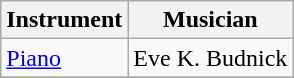<table class="wikitable">
<tr>
<th>Instrument</th>
<th>Musician</th>
</tr>
<tr>
<td><a href='#'>Piano</a></td>
<td>Eve K. Budnick</td>
</tr>
<tr>
</tr>
</table>
